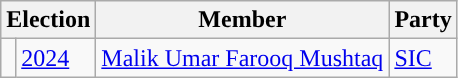<table class="wikitable">
<tr>
<th colspan="2">Election</th>
<th>Member</th>
<th>Party</th>
</tr>
<tr>
<td style="background-color: "></td>
<td><a href='#'>2024</a></td>
<td><a href='#'>Malik Umar Farooq Mushtaq</a></td>
<td><a href='#'>SIC</a></td>
</tr>
</table>
